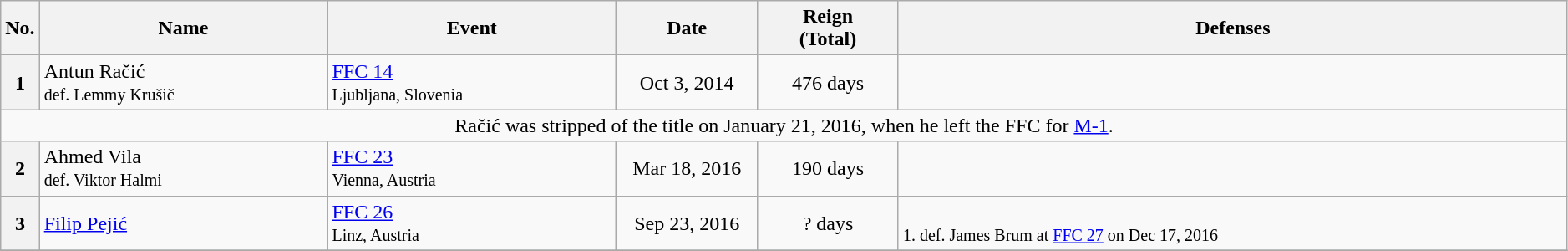<table class="wikitable" style="width:99%;">
<tr>
<th style="width:2%;">No.</th>
<th>Name</th>
<th>Event</th>
<th style="width:9%;">Date</th>
<th style="width:9%;">Reign<br>(Total)</th>
<th>Defenses</th>
</tr>
<tr>
<th>1</th>
<td> Antun Račić <br><small>def. Lemmy Krušič </small></td>
<td><a href='#'>FFC 14</a><br><small>Ljubljana, Slovenia</small></td>
<td style="text-align:center;">Oct 3, 2014</td>
<td style="text-align:center;">476 days</td>
<td></td>
</tr>
<tr>
<td align="center" colspan="6">Račić was stripped of the title on January 21, 2016, when he left the FFC for <a href='#'>M-1</a>.</td>
</tr>
<tr>
<th>2</th>
<td> Ahmed Vila<br><small>def. Viktor Halmi </small></td>
<td><a href='#'>FFC 23</a><br><small>Vienna, Austria</small></td>
<td style="text-align:center;">Mar 18, 2016</td>
<td style="text-align:center;">190 days</td>
<td></td>
</tr>
<tr>
<th>3</th>
<td> <a href='#'>Filip Pejić</a><br></td>
<td><a href='#'>FFC 26</a><br><small>Linz, Austria</small></td>
<td style="text-align:center;">Sep 23, 2016</td>
<td style="text-align:center;">? days</td>
<td><br><small>1. def. James Brum at <a href='#'>FFC 27</a> on Dec 17, 2016</small><br></td>
</tr>
<tr>
</tr>
</table>
